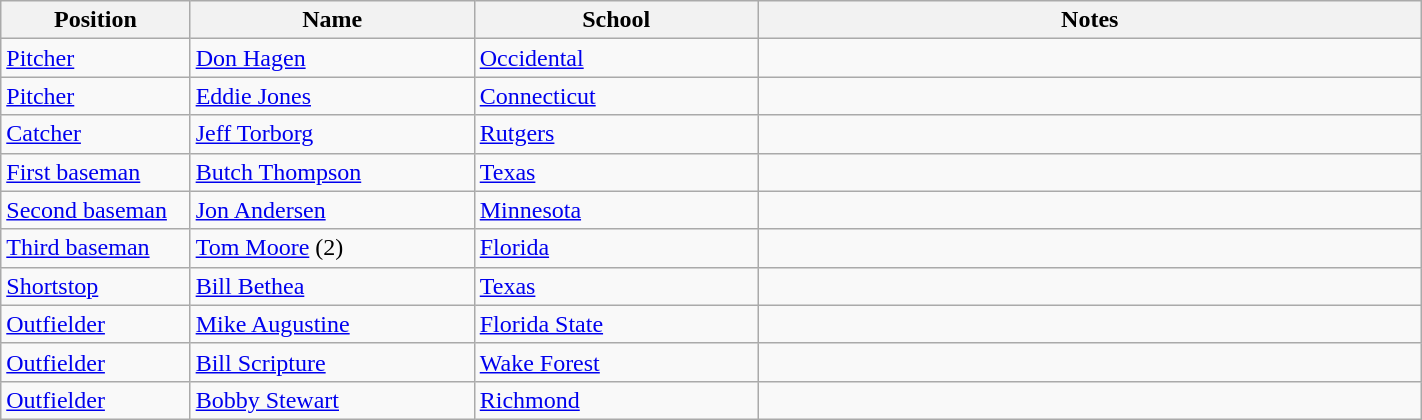<table class="wikitable sortable" style="width:75%;">
<tr>
<th width=10%>Position</th>
<th width=15%>Name</th>
<th width=15%>School</th>
<th width=35% class="unsortable">Notes</th>
</tr>
<tr>
<td><a href='#'>Pitcher</a></td>
<td><a href='#'>Don Hagen</a></td>
<td><a href='#'>Occidental</a></td>
<td></td>
</tr>
<tr>
<td><a href='#'>Pitcher</a></td>
<td><a href='#'>Eddie Jones</a></td>
<td><a href='#'>Connecticut</a></td>
<td></td>
</tr>
<tr>
<td><a href='#'>Catcher</a></td>
<td><a href='#'>Jeff Torborg</a></td>
<td><a href='#'>Rutgers</a></td>
<td></td>
</tr>
<tr>
<td><a href='#'>First baseman</a></td>
<td><a href='#'>Butch Thompson</a></td>
<td><a href='#'>Texas</a></td>
<td></td>
</tr>
<tr>
<td><a href='#'>Second baseman</a></td>
<td><a href='#'>Jon Andersen</a></td>
<td><a href='#'>Minnesota</a></td>
<td></td>
</tr>
<tr>
<td><a href='#'>Third baseman</a></td>
<td><a href='#'>Tom Moore</a> (2)</td>
<td><a href='#'>Florida</a></td>
<td></td>
</tr>
<tr>
<td><a href='#'>Shortstop</a></td>
<td><a href='#'>Bill Bethea</a></td>
<td><a href='#'>Texas</a></td>
<td></td>
</tr>
<tr>
<td><a href='#'>Outfielder</a></td>
<td><a href='#'>Mike Augustine</a></td>
<td><a href='#'>Florida State</a></td>
<td></td>
</tr>
<tr>
<td><a href='#'>Outfielder</a></td>
<td><a href='#'>Bill Scripture</a></td>
<td><a href='#'>Wake Forest</a></td>
<td></td>
</tr>
<tr>
<td><a href='#'>Outfielder</a></td>
<td><a href='#'>Bobby Stewart</a></td>
<td><a href='#'>Richmond</a></td>
<td></td>
</tr>
</table>
